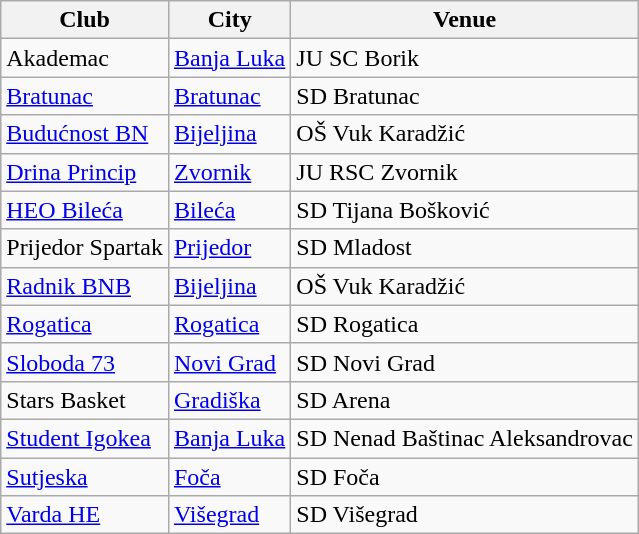<table class="wikitable sortable">
<tr>
<th>Club</th>
<th>City</th>
<th>Venue</th>
</tr>
<tr>
<td>Akademac</td>
<td><a href='#'>Banja Luka</a></td>
<td>JU SC Borik</td>
</tr>
<tr>
<td><a href='#'>Bratunac</a></td>
<td><a href='#'>Bratunac</a></td>
<td>SD Bratunac</td>
</tr>
<tr>
<td><a href='#'>Budućnost BN</a></td>
<td><a href='#'>Bijeljina</a></td>
<td>OŠ Vuk Karadžić</td>
</tr>
<tr>
<td><a href='#'>Drina Princip</a></td>
<td><a href='#'>Zvornik</a></td>
<td>JU RSC Zvornik</td>
</tr>
<tr>
<td><a href='#'>HEO Bileća</a></td>
<td><a href='#'>Bileća</a></td>
<td>SD Tijana Bošković</td>
</tr>
<tr>
<td>Prijedor Spartak</td>
<td><a href='#'>Prijedor</a></td>
<td>SD Mladost</td>
</tr>
<tr>
<td><a href='#'>Radnik BNB</a></td>
<td><a href='#'>Bijeljina</a></td>
<td>OŠ Vuk Karadžić</td>
</tr>
<tr>
<td><a href='#'>Rogatica</a></td>
<td><a href='#'>Rogatica</a></td>
<td>SD Rogatica</td>
</tr>
<tr>
<td><a href='#'>Sloboda 73</a></td>
<td><a href='#'>Novi Grad</a></td>
<td>SD Novi Grad</td>
</tr>
<tr>
<td>Stars Basket</td>
<td><a href='#'>Gradiška</a></td>
<td>SD Arena</td>
</tr>
<tr>
<td><a href='#'>Student Igokea</a></td>
<td><a href='#'>Banja Luka</a></td>
<td>SD Nenad Baštinac Aleksandrovac</td>
</tr>
<tr>
<td><a href='#'>Sutjeska</a></td>
<td><a href='#'>Foča</a></td>
<td>SD Foča</td>
</tr>
<tr>
<td><a href='#'>Varda HE</a></td>
<td><a href='#'>Višegrad</a></td>
<td>SD Višegrad</td>
</tr>
</table>
